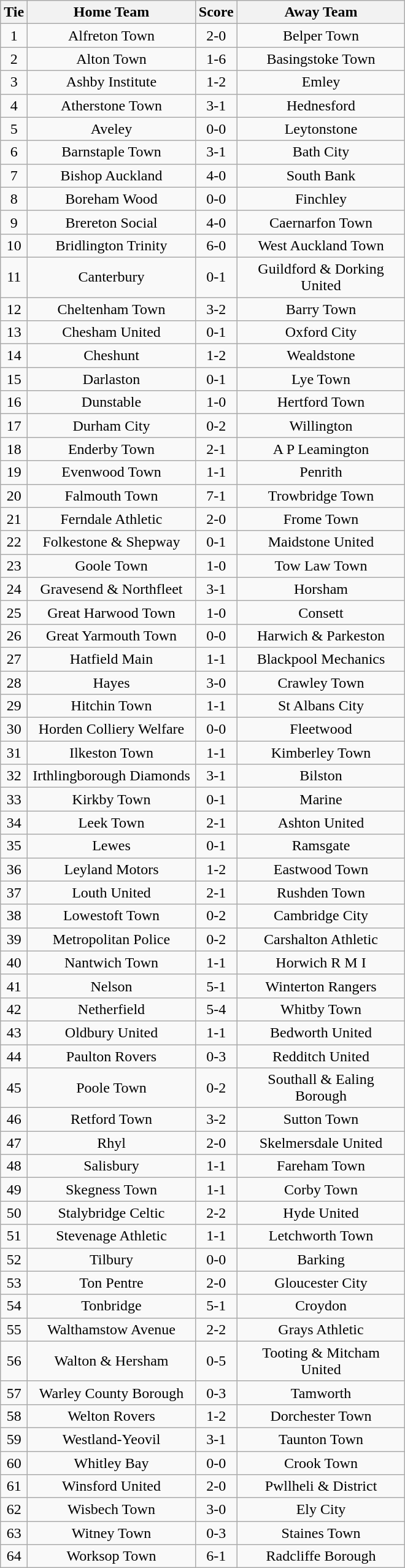<table class="wikitable" style="text-align:center;">
<tr>
<th width=20>Tie</th>
<th width=175>Home Team</th>
<th width=20>Score</th>
<th width=175>Away Team</th>
</tr>
<tr>
<td>1</td>
<td>Alfreton Town</td>
<td>2-0</td>
<td>Belper Town</td>
</tr>
<tr>
<td>2</td>
<td>Alton Town</td>
<td>1-6</td>
<td>Basingstoke Town</td>
</tr>
<tr>
<td>3</td>
<td>Ashby Institute</td>
<td>1-2</td>
<td>Emley</td>
</tr>
<tr>
<td>4</td>
<td>Atherstone Town</td>
<td>3-1</td>
<td>Hednesford</td>
</tr>
<tr>
<td>5</td>
<td>Aveley</td>
<td>0-0</td>
<td>Leytonstone</td>
</tr>
<tr>
<td>6</td>
<td>Barnstaple Town</td>
<td>3-1</td>
<td>Bath City</td>
</tr>
<tr>
<td>7</td>
<td>Bishop Auckland</td>
<td>4-0</td>
<td>South Bank</td>
</tr>
<tr>
<td>8</td>
<td>Boreham Wood</td>
<td>0-0</td>
<td>Finchley</td>
</tr>
<tr>
<td>9</td>
<td>Brereton Social</td>
<td>4-0</td>
<td>Caernarfon Town</td>
</tr>
<tr>
<td>10</td>
<td>Bridlington Trinity</td>
<td>6-0</td>
<td>West Auckland Town</td>
</tr>
<tr>
<td>11</td>
<td>Canterbury</td>
<td>0-1</td>
<td>Guildford & Dorking United</td>
</tr>
<tr>
<td>12</td>
<td>Cheltenham Town</td>
<td>3-2</td>
<td>Barry Town</td>
</tr>
<tr>
<td>13</td>
<td>Chesham United</td>
<td>0-1</td>
<td>Oxford City</td>
</tr>
<tr>
<td>14</td>
<td>Cheshunt</td>
<td>1-2</td>
<td>Wealdstone</td>
</tr>
<tr>
<td>15</td>
<td>Darlaston</td>
<td>0-1</td>
<td>Lye Town</td>
</tr>
<tr>
<td>16</td>
<td>Dunstable</td>
<td>1-0</td>
<td>Hertford Town</td>
</tr>
<tr>
<td>17</td>
<td>Durham City</td>
<td>0-2</td>
<td>Willington</td>
</tr>
<tr>
<td>18</td>
<td>Enderby Town</td>
<td>2-1</td>
<td>A P Leamington</td>
</tr>
<tr>
<td>19</td>
<td>Evenwood Town</td>
<td>1-1</td>
<td>Penrith</td>
</tr>
<tr>
<td>20</td>
<td>Falmouth Town</td>
<td>7-1</td>
<td>Trowbridge Town</td>
</tr>
<tr>
<td>21</td>
<td>Ferndale Athletic</td>
<td>2-0</td>
<td>Frome Town</td>
</tr>
<tr>
<td>22</td>
<td>Folkestone & Shepway</td>
<td>0-1</td>
<td>Maidstone United</td>
</tr>
<tr>
<td>23</td>
<td>Goole Town</td>
<td>1-0</td>
<td>Tow Law Town</td>
</tr>
<tr>
<td>24</td>
<td>Gravesend & Northfleet</td>
<td>3-1</td>
<td>Horsham</td>
</tr>
<tr>
<td>25</td>
<td>Great Harwood Town</td>
<td>1-0</td>
<td>Consett</td>
</tr>
<tr>
<td>26</td>
<td>Great Yarmouth Town</td>
<td>0-0</td>
<td>Harwich & Parkeston</td>
</tr>
<tr>
<td>27</td>
<td>Hatfield Main</td>
<td>1-1</td>
<td>Blackpool Mechanics</td>
</tr>
<tr>
<td>28</td>
<td>Hayes</td>
<td>3-0</td>
<td>Crawley Town</td>
</tr>
<tr>
<td>29</td>
<td>Hitchin Town</td>
<td>1-1</td>
<td>St Albans City</td>
</tr>
<tr>
<td>30</td>
<td>Horden Colliery Welfare</td>
<td>0-0</td>
<td>Fleetwood</td>
</tr>
<tr>
<td>31</td>
<td>Ilkeston Town</td>
<td>1-1</td>
<td>Kimberley Town</td>
</tr>
<tr>
<td>32</td>
<td>Irthlingborough Diamonds</td>
<td>3-1</td>
<td>Bilston</td>
</tr>
<tr>
<td>33</td>
<td>Kirkby Town</td>
<td>0-1</td>
<td>Marine</td>
</tr>
<tr>
<td>34</td>
<td>Leek Town</td>
<td>2-1</td>
<td>Ashton United</td>
</tr>
<tr>
<td>35</td>
<td>Lewes</td>
<td>0-1</td>
<td>Ramsgate</td>
</tr>
<tr>
<td>36</td>
<td>Leyland Motors</td>
<td>1-2</td>
<td>Eastwood Town</td>
</tr>
<tr>
<td>37</td>
<td>Louth United</td>
<td>2-1</td>
<td>Rushden Town</td>
</tr>
<tr>
<td>38</td>
<td>Lowestoft Town</td>
<td>0-2</td>
<td>Cambridge City</td>
</tr>
<tr>
<td>39</td>
<td>Metropolitan Police</td>
<td>0-2</td>
<td>Carshalton Athletic</td>
</tr>
<tr>
<td>40</td>
<td>Nantwich Town</td>
<td>1-1</td>
<td>Horwich R M I</td>
</tr>
<tr>
<td>41</td>
<td>Nelson</td>
<td>5-1</td>
<td>Winterton Rangers</td>
</tr>
<tr>
<td>42</td>
<td>Netherfield</td>
<td>5-4</td>
<td>Whitby Town</td>
</tr>
<tr>
<td>43</td>
<td>Oldbury United</td>
<td>1-1</td>
<td>Bedworth United</td>
</tr>
<tr>
<td>44</td>
<td>Paulton Rovers</td>
<td>0-3</td>
<td>Redditch United</td>
</tr>
<tr>
<td>45</td>
<td>Poole Town</td>
<td>0-2</td>
<td>Southall & Ealing Borough</td>
</tr>
<tr>
<td>46</td>
<td>Retford Town</td>
<td>3-2</td>
<td>Sutton Town</td>
</tr>
<tr>
<td>47</td>
<td>Rhyl</td>
<td>2-0</td>
<td>Skelmersdale United</td>
</tr>
<tr>
<td>48</td>
<td>Salisbury</td>
<td>1-1</td>
<td>Fareham Town</td>
</tr>
<tr>
<td>49</td>
<td>Skegness Town</td>
<td>1-1</td>
<td>Corby Town</td>
</tr>
<tr>
<td>50</td>
<td>Stalybridge Celtic</td>
<td>2-2</td>
<td>Hyde United</td>
</tr>
<tr>
<td>51</td>
<td>Stevenage Athletic</td>
<td>1-1</td>
<td>Letchworth Town</td>
</tr>
<tr>
<td>52</td>
<td>Tilbury</td>
<td>0-0</td>
<td>Barking</td>
</tr>
<tr>
<td>53</td>
<td>Ton Pentre</td>
<td>2-0</td>
<td>Gloucester City</td>
</tr>
<tr>
<td>54</td>
<td>Tonbridge</td>
<td>5-1</td>
<td>Croydon</td>
</tr>
<tr>
<td>55</td>
<td>Walthamstow Avenue</td>
<td>2-2</td>
<td>Grays Athletic</td>
</tr>
<tr>
<td>56</td>
<td>Walton & Hersham</td>
<td>0-5</td>
<td>Tooting & Mitcham United</td>
</tr>
<tr>
<td>57</td>
<td>Warley County Borough</td>
<td>0-3</td>
<td>Tamworth</td>
</tr>
<tr>
<td>58</td>
<td>Welton Rovers</td>
<td>1-2</td>
<td>Dorchester Town</td>
</tr>
<tr>
<td>59</td>
<td>Westland-Yeovil</td>
<td>3-1</td>
<td>Taunton Town</td>
</tr>
<tr>
<td>60</td>
<td>Whitley Bay</td>
<td>0-0</td>
<td>Crook Town</td>
</tr>
<tr>
<td>61</td>
<td>Winsford United</td>
<td>2-0</td>
<td>Pwllheli & District</td>
</tr>
<tr>
<td>62</td>
<td>Wisbech Town</td>
<td>3-0</td>
<td>Ely City</td>
</tr>
<tr>
<td>63</td>
<td>Witney Town</td>
<td>0-3</td>
<td>Staines Town</td>
</tr>
<tr>
<td>64</td>
<td>Worksop Town</td>
<td>6-1</td>
<td>Radcliffe Borough</td>
</tr>
</table>
